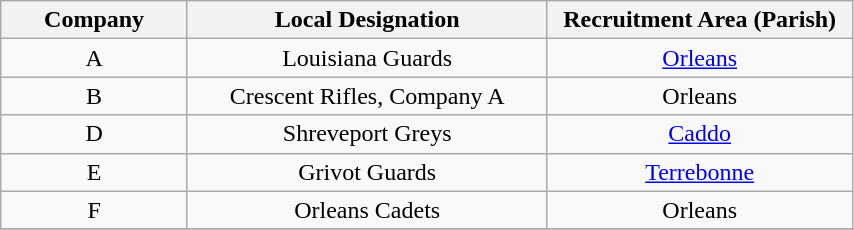<table class="wikitable" style="text-align:center; width:45%;">
<tr>
<th width="8%">Company</th>
<th width="20%">Local Designation</th>
<th width="17%">Recruitment Area (Parish)</th>
</tr>
<tr>
<td rowspan="1">A</td>
<td>Louisiana Guards</td>
<td><a href='#'>Orleans</a></td>
</tr>
<tr>
<td rowspan="1">B</td>
<td>Crescent Rifles, Company A</td>
<td>Orleans</td>
</tr>
<tr>
<td rowspan="1">D</td>
<td>Shreveport Greys</td>
<td><a href='#'>Caddo</a></td>
</tr>
<tr>
<td rowspan="1">E</td>
<td>Grivot Guards</td>
<td><a href='#'>Terrebonne</a></td>
</tr>
<tr>
<td>F</td>
<td>Orleans Cadets</td>
<td>Orleans</td>
</tr>
<tr>
</tr>
</table>
